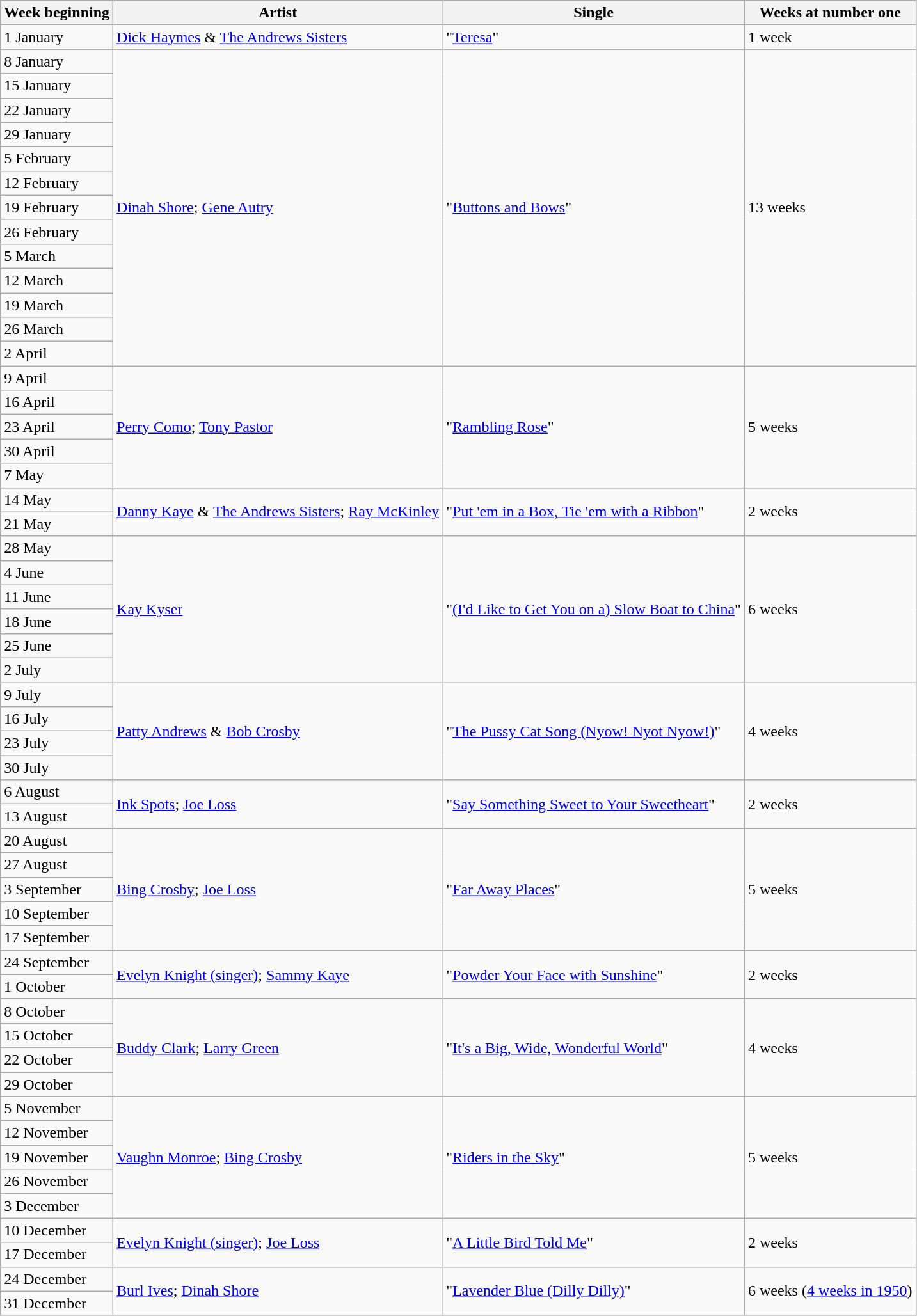<table class="wikitable">
<tr>
<th>Week beginning</th>
<th>Artist</th>
<th>Single</th>
<th>Weeks at number one</th>
</tr>
<tr>
<td>1 January</td>
<td><a href='#'>Dick Haymes</a> & <a href='#'>The Andrews Sisters</a></td>
<td>"<a href='#'>Teresa</a>"</td>
<td>1 week</td>
</tr>
<tr>
<td>8 January</td>
<td rowspan=13><a href='#'>Dinah Shore</a>; <a href='#'>Gene Autry</a></td>
<td rowspan=13>"<a href='#'>Buttons and Bows</a>"</td>
<td rowspan=13>13 weeks</td>
</tr>
<tr>
<td>15 January</td>
</tr>
<tr>
<td>22 January</td>
</tr>
<tr>
<td>29 January</td>
</tr>
<tr>
<td>5 February</td>
</tr>
<tr>
<td>12 February</td>
</tr>
<tr>
<td>19 February</td>
</tr>
<tr>
<td>26 February</td>
</tr>
<tr>
<td>5 March</td>
</tr>
<tr>
<td>12 March</td>
</tr>
<tr>
<td>19 March</td>
</tr>
<tr>
<td>26 March</td>
</tr>
<tr>
<td>2 April</td>
</tr>
<tr>
<td>9 April</td>
<td rowspan=5><a href='#'>Perry Como</a>; <a href='#'>Tony Pastor</a></td>
<td rowspan=5>"<a href='#'>Rambling Rose</a>"</td>
<td rowspan=5>5 weeks</td>
</tr>
<tr>
<td>16 April</td>
</tr>
<tr>
<td>23 April</td>
</tr>
<tr>
<td>30 April</td>
</tr>
<tr>
<td>7 May</td>
</tr>
<tr>
<td>14 May</td>
<td rowspan=2><a href='#'>Danny Kaye</a> & <a href='#'>The Andrews Sisters</a>; <a href='#'>Ray McKinley</a></td>
<td rowspan=2>"<a href='#'>Put 'em in a Box, Tie 'em with a Ribbon</a>"</td>
<td rowspan=2>2 weeks</td>
</tr>
<tr>
<td>21 May</td>
</tr>
<tr>
<td>28 May</td>
<td rowspan=6><a href='#'>Kay Kyser</a></td>
<td rowspan=6>"<a href='#'>(I'd Like to Get You on a) Slow Boat to China</a>"</td>
<td rowspan=6>6 weeks</td>
</tr>
<tr>
<td>4 June</td>
</tr>
<tr>
<td>11 June</td>
</tr>
<tr>
<td>18 June</td>
</tr>
<tr>
<td>25 June</td>
</tr>
<tr>
<td>2 July</td>
</tr>
<tr>
<td>9 July</td>
<td rowspan=4><a href='#'>Patty Andrews</a> & <a href='#'>Bob Crosby</a></td>
<td rowspan=4>"<a href='#'>The Pussy Cat Song (Nyow! Nyot Nyow!)</a>"</td>
<td rowspan=4>4 weeks</td>
</tr>
<tr>
<td>16 July</td>
</tr>
<tr>
<td>23 July</td>
</tr>
<tr>
<td>30 July</td>
</tr>
<tr>
<td>6 August</td>
<td rowspan=2><a href='#'>Ink Spots</a>; <a href='#'>Joe Loss</a></td>
<td rowspan=2>"<a href='#'>Say Something Sweet to Your Sweetheart</a>"</td>
<td rowspan=2>2 weeks</td>
</tr>
<tr>
<td>13 August</td>
</tr>
<tr>
<td>20 August</td>
<td rowspan=5><a href='#'>Bing Crosby</a>; <a href='#'>Joe Loss</a></td>
<td rowspan=5>"<a href='#'>Far Away Places</a>"</td>
<td rowspan=5>5 weeks</td>
</tr>
<tr>
<td>27 August</td>
</tr>
<tr>
<td>3 September</td>
</tr>
<tr>
<td>10 September</td>
</tr>
<tr>
<td>17 September</td>
</tr>
<tr>
<td>24 September</td>
<td rowspan=2><a href='#'>Evelyn Knight (singer)</a>; <a href='#'>Sammy Kaye</a></td>
<td rowspan=2>"<a href='#'>Powder Your Face with Sunshine</a>"</td>
<td rowspan=2>2 weeks</td>
</tr>
<tr>
<td>1 October</td>
</tr>
<tr>
<td>8 October</td>
<td rowspan=4><a href='#'>Buddy Clark</a>; <a href='#'>Larry Green</a></td>
<td rowspan=4>"<a href='#'>It's a Big, Wide, Wonderful World</a>"</td>
<td rowspan=4>4 weeks</td>
</tr>
<tr>
<td>15 October</td>
</tr>
<tr>
<td>22 October</td>
</tr>
<tr>
<td>29 October</td>
</tr>
<tr>
<td>5 November</td>
<td rowspan=5><a href='#'>Vaughn Monroe</a>; <a href='#'>Bing Crosby</a></td>
<td rowspan=5>"<a href='#'>Riders in the Sky</a>"</td>
<td rowspan=5>5 weeks</td>
</tr>
<tr>
<td>12 November</td>
</tr>
<tr>
<td>19 November</td>
</tr>
<tr>
<td>26 November</td>
</tr>
<tr>
<td>3 December</td>
</tr>
<tr>
<td>10 December</td>
<td rowspan=2><a href='#'>Evelyn Knight (singer)</a>; <a href='#'>Joe Loss</a></td>
<td rowspan=2>"<a href='#'>A Little Bird Told Me</a>"</td>
<td rowspan=2>2 weeks</td>
</tr>
<tr>
<td>17 December</td>
</tr>
<tr>
<td>24 December</td>
<td rowspan=2><a href='#'>Burl Ives</a>; <a href='#'>Dinah Shore</a></td>
<td rowspan=2>"<a href='#'>Lavender Blue (Dilly Dilly)</a>"</td>
<td rowspan=2>6 weeks (<a href='#'>4 weeks in 1950</a>)</td>
</tr>
<tr>
<td>31 December</td>
</tr>
</table>
